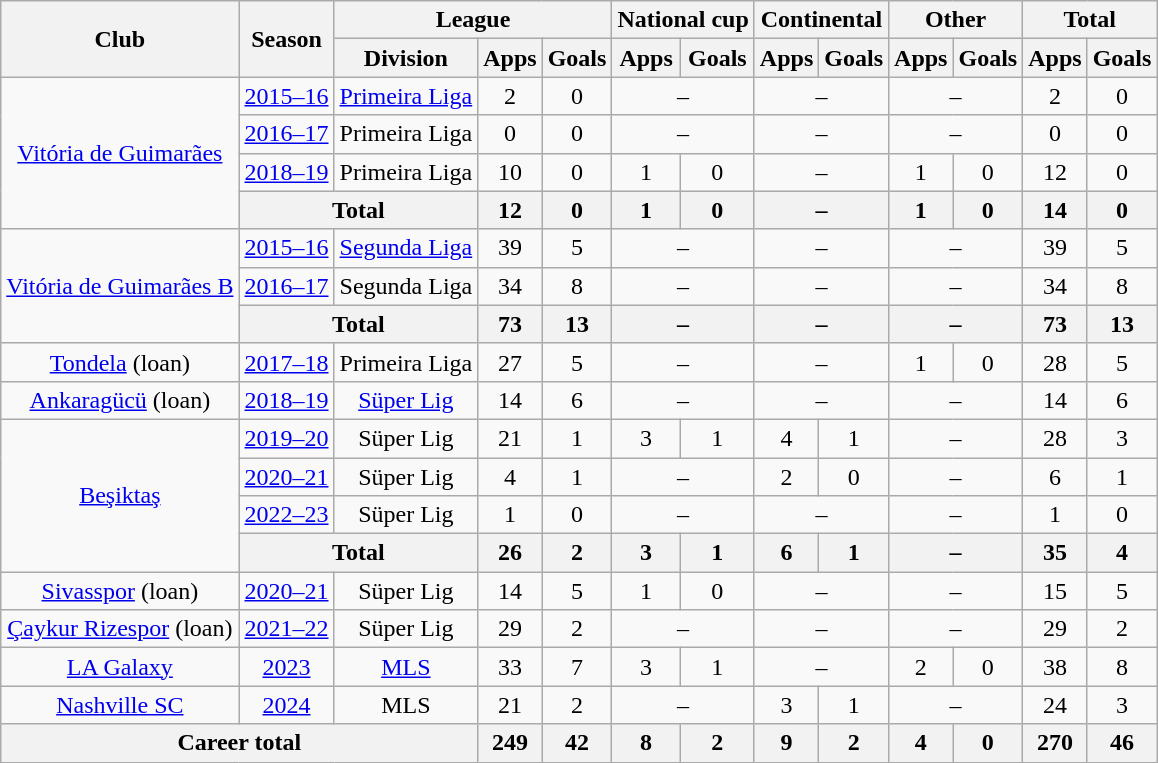<table class="wikitable" style="text-align:center">
<tr>
<th rowspan="2">Club</th>
<th rowspan="2">Season</th>
<th colspan="3">League</th>
<th colspan="2">National cup</th>
<th colspan="2">Continental</th>
<th colspan="2">Other</th>
<th colspan="2">Total</th>
</tr>
<tr>
<th>Division</th>
<th>Apps</th>
<th>Goals</th>
<th>Apps</th>
<th>Goals</th>
<th>Apps</th>
<th>Goals</th>
<th>Apps</th>
<th>Goals</th>
<th>Apps</th>
<th>Goals</th>
</tr>
<tr>
<td rowspan="4"><a href='#'>Vitória de Guimarães</a></td>
<td><a href='#'>2015–16</a></td>
<td><a href='#'>Primeira Liga</a></td>
<td>2</td>
<td>0</td>
<td colspan="2">–</td>
<td colspan="2">–</td>
<td colspan="2">–</td>
<td>2</td>
<td>0</td>
</tr>
<tr>
<td><a href='#'>2016–17</a></td>
<td>Primeira Liga</td>
<td>0</td>
<td>0</td>
<td colspan="2">–</td>
<td colspan="2">–</td>
<td colspan="2">–</td>
<td>0</td>
<td>0</td>
</tr>
<tr>
<td><a href='#'>2018–19</a></td>
<td>Primeira Liga</td>
<td>10</td>
<td>0</td>
<td>1</td>
<td>0</td>
<td colspan="2">–</td>
<td>1</td>
<td>0</td>
<td>12</td>
<td>0</td>
</tr>
<tr>
<th colspan="2">Total</th>
<th>12</th>
<th>0</th>
<th>1</th>
<th>0</th>
<th colspan="2">–</th>
<th>1</th>
<th>0</th>
<th>14</th>
<th>0</th>
</tr>
<tr>
<td rowspan="3"><a href='#'>Vitória de Guimarães B</a></td>
<td><a href='#'>2015–16</a></td>
<td><a href='#'>Segunda Liga</a></td>
<td>39</td>
<td>5</td>
<td colspan="2">–</td>
<td colspan="2">–</td>
<td colspan="2">–</td>
<td>39</td>
<td>5</td>
</tr>
<tr>
<td><a href='#'>2016–17</a></td>
<td>Segunda Liga</td>
<td>34</td>
<td>8</td>
<td colspan="2">–</td>
<td colspan="2">–</td>
<td colspan="2">–</td>
<td>34</td>
<td>8</td>
</tr>
<tr>
<th colspan="2">Total</th>
<th>73</th>
<th>13</th>
<th colspan="2">–</th>
<th colspan="2">–</th>
<th colspan="2">–</th>
<th>73</th>
<th>13</th>
</tr>
<tr>
<td><a href='#'>Tondela</a> (loan)</td>
<td><a href='#'>2017–18</a></td>
<td>Primeira Liga</td>
<td>27</td>
<td>5</td>
<td colspan="2">–</td>
<td colspan="2">–</td>
<td>1</td>
<td>0</td>
<td>28</td>
<td>5</td>
</tr>
<tr>
<td><a href='#'>Ankaragücü</a> (loan)</td>
<td><a href='#'>2018–19</a></td>
<td><a href='#'>Süper Lig</a></td>
<td>14</td>
<td>6</td>
<td colspan="2">–</td>
<td colspan="2">–</td>
<td colspan="2">–</td>
<td>14</td>
<td>6</td>
</tr>
<tr>
<td rowspan=4><a href='#'>Beşiktaş</a></td>
<td><a href='#'>2019–20</a></td>
<td>Süper Lig</td>
<td>21</td>
<td>1</td>
<td>3</td>
<td>1</td>
<td>4</td>
<td>1</td>
<td colspan="2">–</td>
<td>28</td>
<td>3</td>
</tr>
<tr>
<td><a href='#'>2020–21</a></td>
<td>Süper Lig</td>
<td>4</td>
<td>1</td>
<td colspan="2">–</td>
<td>2</td>
<td>0</td>
<td colspan="2">–</td>
<td>6</td>
<td>1</td>
</tr>
<tr>
<td><a href='#'>2022–23</a></td>
<td>Süper Lig</td>
<td>1</td>
<td>0</td>
<td colspan="2">–</td>
<td colspan="2">–</td>
<td colspan="2">–</td>
<td>1</td>
<td>0</td>
</tr>
<tr>
<th colspan="2">Total</th>
<th>26</th>
<th>2</th>
<th>3</th>
<th>1</th>
<th>6</th>
<th>1</th>
<th colspan="2">–</th>
<th>35</th>
<th>4</th>
</tr>
<tr>
<td><a href='#'>Sivasspor</a> (loan)</td>
<td><a href='#'>2020–21</a></td>
<td>Süper Lig</td>
<td>14</td>
<td>5</td>
<td>1</td>
<td>0</td>
<td colspan="2">–</td>
<td colspan="2">–</td>
<td>15</td>
<td>5</td>
</tr>
<tr>
<td><a href='#'>Çaykur Rizespor</a> (loan)</td>
<td><a href='#'>2021–22</a></td>
<td>Süper Lig</td>
<td>29</td>
<td>2</td>
<td colspan="2">–</td>
<td colspan="2">–</td>
<td colspan="2">–</td>
<td>29</td>
<td>2</td>
</tr>
<tr>
<td><a href='#'>LA Galaxy</a></td>
<td><a href='#'>2023</a></td>
<td><a href='#'>MLS</a></td>
<td>33</td>
<td>7</td>
<td>3</td>
<td>1</td>
<td colspan="2">–</td>
<td>2</td>
<td>0</td>
<td>38</td>
<td>8</td>
</tr>
<tr>
<td><a href='#'>Nashville SC</a></td>
<td><a href='#'>2024</a></td>
<td>MLS</td>
<td>21</td>
<td>2</td>
<td colspan="2">–</td>
<td>3</td>
<td>1</td>
<td colspan="2">–</td>
<td>24</td>
<td>3</td>
</tr>
<tr>
<th colspan="3">Career total</th>
<th>249</th>
<th>42</th>
<th>8</th>
<th>2</th>
<th>9</th>
<th>2</th>
<th>4</th>
<th>0</th>
<th>270</th>
<th>46</th>
</tr>
</table>
